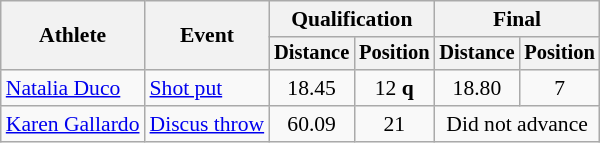<table class=wikitable style="font-size:90%">
<tr>
<th rowspan="2">Athlete</th>
<th rowspan="2">Event</th>
<th colspan="2">Qualification</th>
<th colspan="2">Final</th>
</tr>
<tr style="font-size: 95%">
<th>Distance</th>
<th>Position</th>
<th>Distance</th>
<th>Position</th>
</tr>
<tr align=center>
<td align=left><a href='#'>Natalia Duco</a></td>
<td align=left><a href='#'>Shot put</a></td>
<td>18.45</td>
<td>12 <strong>q</strong></td>
<td>18.80</td>
<td>7</td>
</tr>
<tr align=center>
<td align=left><a href='#'>Karen Gallardo</a></td>
<td align=left><a href='#'>Discus throw</a></td>
<td>60.09</td>
<td>21</td>
<td colspan=2>Did not advance</td>
</tr>
</table>
